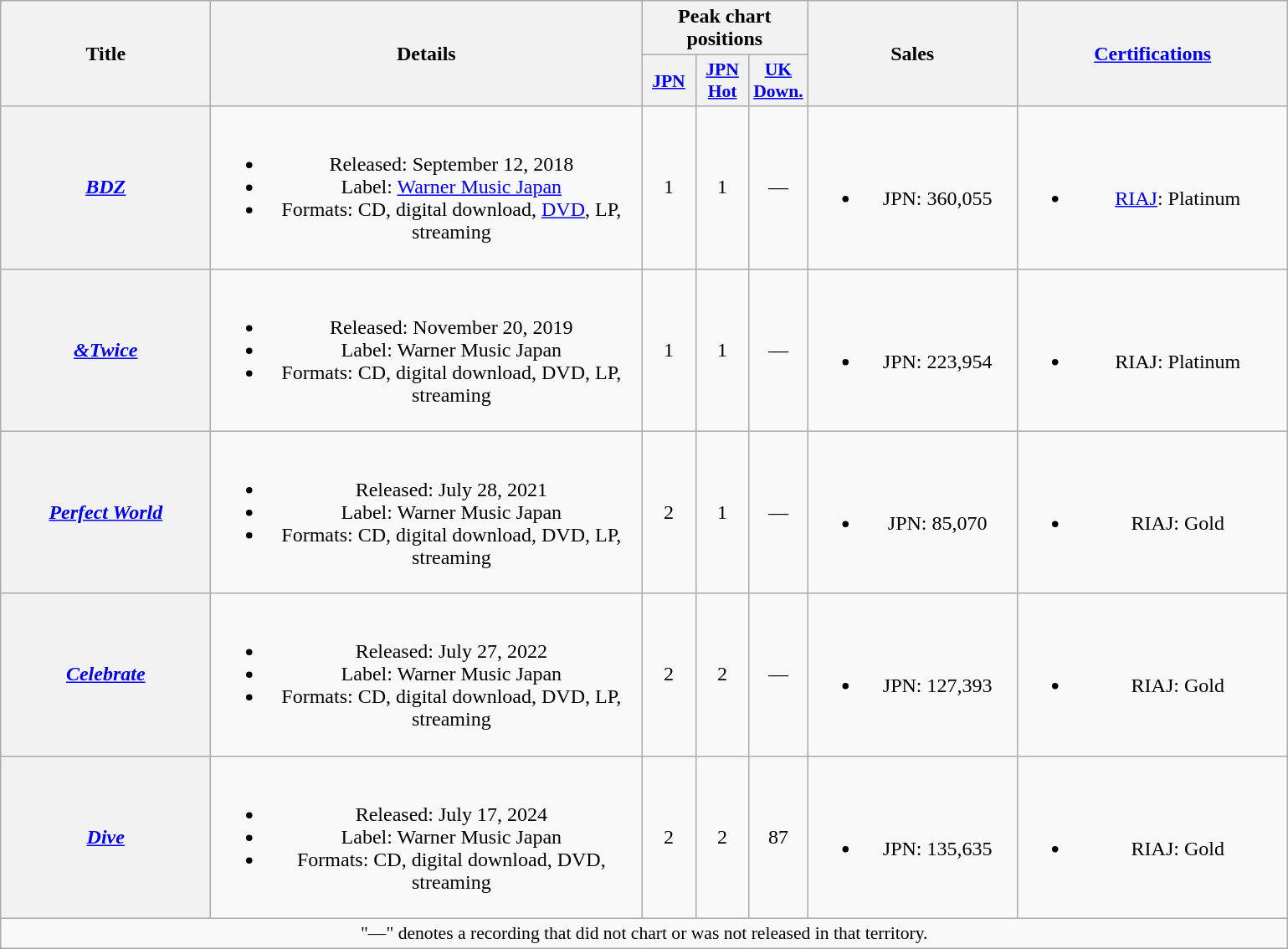<table class="wikitable plainrowheaders" style="text-align:center;">
<tr>
<th scope="col" rowspan=2 style="width:10em;">Title</th>
<th scope="col" rowspan=2 style="width:21em;">Details</th>
<th scope="col" colspan=3>Peak chart positions</th>
<th scope="col" rowspan=2 style="width:10em;">Sales</th>
<th scope="col" rowspan=2 style="width:13em;"><a href='#'>Certifications</a></th>
</tr>
<tr>
<th scope="col" style="width:2.5em;font-size:90%;"><a href='#'>JPN</a><br></th>
<th scope="col" style="width:2.5em;font-size:90%;"><a href='#'>JPN<br>Hot</a><br></th>
<th scope="col" style="width:2.5em;font-size:90%;"><a href='#'>UK Down.</a><br></th>
</tr>
<tr>
<th scope=row><em><a href='#'>BDZ</a></em></th>
<td><br><ul><li>Released: September 12, 2018</li><li>Label: <a href='#'>Warner Music Japan</a></li><li>Formats: CD, digital download, <a href='#'>DVD</a>, LP, streaming</li></ul></td>
<td>1</td>
<td>1</td>
<td>—</td>
<td><br><ul><li>JPN: 360,055</li></ul></td>
<td><br><ul><li><a href='#'>RIAJ</a>: Platinum</li></ul></td>
</tr>
<tr>
<th scope=row><em><a href='#'>&Twice</a></em></th>
<td><br><ul><li>Released: November 20, 2019</li><li>Label: Warner Music Japan</li><li>Formats: CD, digital download, DVD, LP, streaming</li></ul></td>
<td>1</td>
<td>1</td>
<td>—</td>
<td><br><ul><li>JPN: 223,954</li></ul></td>
<td><br><ul><li>RIAJ: Platinum</li></ul></td>
</tr>
<tr>
<th scope=row><em><a href='#'>Perfect World</a></em></th>
<td><br><ul><li>Released: July 28, 2021</li><li>Label: Warner Music Japan</li><li>Formats: CD, digital download, DVD, LP, streaming</li></ul></td>
<td>2</td>
<td>1</td>
<td>—</td>
<td><br><ul><li>JPN: 85,070</li></ul></td>
<td><br><ul><li>RIAJ: Gold</li></ul></td>
</tr>
<tr>
<th scope=row><em><a href='#'>Celebrate</a></em></th>
<td><br><ul><li>Released: July 27, 2022</li><li>Label: Warner Music Japan</li><li>Formats: CD, digital download, DVD, LP, streaming</li></ul></td>
<td>2</td>
<td>2</td>
<td>—</td>
<td><br><ul><li>JPN: 127,393</li></ul></td>
<td><br><ul><li>RIAJ: Gold</li></ul></td>
</tr>
<tr>
<th scope=row><em><a href='#'>Dive</a></em></th>
<td><br><ul><li>Released: July 17, 2024</li><li>Label: Warner Music Japan</li><li>Formats: CD, digital download, DVD, streaming</li></ul></td>
<td>2</td>
<td>2</td>
<td>87</td>
<td><br><ul><li>JPN: 135,635</li></ul></td>
<td><br><ul><li>RIAJ: Gold</li></ul></td>
</tr>
<tr>
<td colspan=7 style="font-size:90%">"—" denotes a recording that did not chart or was not released in that territory.</td>
</tr>
</table>
